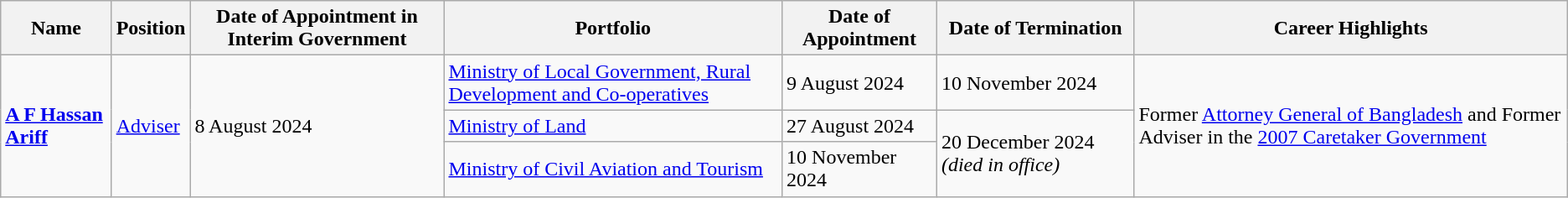<table class="wikitable">
<tr>
<th>Name</th>
<th>Position</th>
<th>Date of Appointment in  Interim Government</th>
<th>Portfolio</th>
<th>Date of Appointment</th>
<th>Date of Termination</th>
<th>Career Highlights</th>
</tr>
<tr>
<td rowspan="3"><a href='#'><strong>A F Hassan Ariff</strong></a></td>
<td rowspan="3"><a href='#'>Adviser</a></td>
<td rowspan="3">8 August 2024</td>
<td><a href='#'>Ministry of Local Government, Rural Development and Co-operatives</a></td>
<td>9 August 2024</td>
<td>10 November 2024</td>
<td rowspan="3">Former <a href='#'>Attorney General of Bangladesh</a> and Former Adviser in the <a href='#'>2007 Caretaker Government</a></td>
</tr>
<tr>
<td><a href='#'>Ministry of Land</a></td>
<td>27 August 2024</td>
<td rowspan="2">20 December 2024 <em>(died in office)</em></td>
</tr>
<tr>
<td><a href='#'>Ministry of Civil Aviation and Tourism</a></td>
<td>10 November 2024</td>
</tr>
</table>
